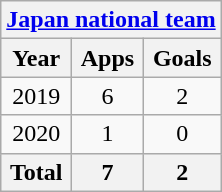<table class="wikitable" style="text-align:center">
<tr>
<th colspan=3><a href='#'>Japan national team</a></th>
</tr>
<tr>
<th>Year</th>
<th>Apps</th>
<th>Goals</th>
</tr>
<tr>
<td>2019</td>
<td>6</td>
<td>2</td>
</tr>
<tr>
<td>2020</td>
<td>1</td>
<td>0</td>
</tr>
<tr>
<th>Total</th>
<th>7</th>
<th>2</th>
</tr>
</table>
